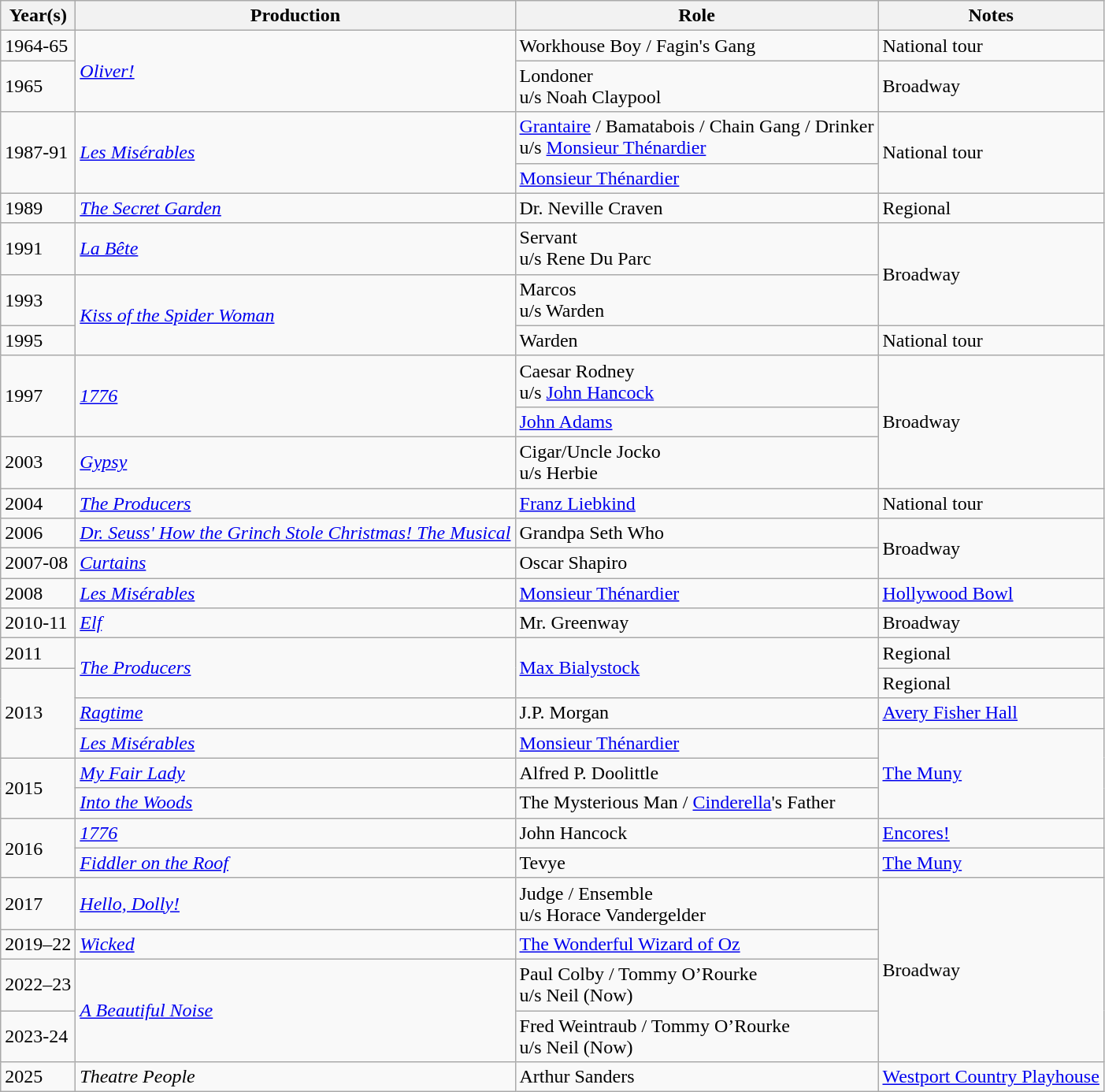<table class="wikitable">
<tr>
<th>Year(s)</th>
<th>Production</th>
<th>Role</th>
<th>Notes</th>
</tr>
<tr>
<td>1964-65</td>
<td rowspan=2><em><a href='#'>Oliver!</a></em></td>
<td>Workhouse Boy / Fagin's Gang</td>
<td>National tour</td>
</tr>
<tr>
<td>1965</td>
<td>Londoner<br>u/s Noah Claypool</td>
<td>Broadway</td>
</tr>
<tr>
<td rowspan=2>1987-91</td>
<td rowspan=2><em><a href='#'>Les Misérables</a></em></td>
<td><a href='#'>Grantaire</a> / Bamatabois / Chain Gang / Drinker<br>u/s <a href='#'>Monsieur Thénardier</a></td>
<td rowspan=2>National tour</td>
</tr>
<tr>
<td><a href='#'>Monsieur Thénardier</a></td>
</tr>
<tr>
<td>1989</td>
<td><em><a href='#'>The Secret Garden</a></em></td>
<td>Dr. Neville Craven</td>
<td>Regional</td>
</tr>
<tr>
<td>1991</td>
<td><em><a href='#'>La Bête</a></em></td>
<td>Servant<br>u/s Rene Du Parc</td>
<td rowspan=2>Broadway</td>
</tr>
<tr>
<td>1993</td>
<td rowspan=2><em><a href='#'>Kiss of the Spider Woman</a></em></td>
<td>Marcos<br>u/s Warden</td>
</tr>
<tr>
<td>1995</td>
<td>Warden</td>
<td>National tour</td>
</tr>
<tr>
<td rowspan=2>1997</td>
<td rowspan=2><em><a href='#'>1776</a></em></td>
<td>Caesar Rodney<br>u/s <a href='#'>John Hancock</a></td>
<td rowspan=3>Broadway</td>
</tr>
<tr>
<td><a href='#'>John Adams</a></td>
</tr>
<tr>
<td>2003</td>
<td><em><a href='#'>Gypsy</a></em></td>
<td>Cigar/Uncle Jocko<br>u/s Herbie</td>
</tr>
<tr>
<td>2004</td>
<td><a href='#'><em>The Producers</em></a></td>
<td><a href='#'>Franz Liebkind</a></td>
<td>National tour</td>
</tr>
<tr>
<td>2006</td>
<td><em><a href='#'>Dr. Seuss' How the Grinch Stole Christmas! The Musical</a></em></td>
<td>Grandpa Seth Who</td>
<td rowspan=2>Broadway</td>
</tr>
<tr>
<td>2007-08</td>
<td><em><a href='#'>Curtains</a></em></td>
<td>Oscar Shapiro</td>
</tr>
<tr>
<td>2008</td>
<td><em><a href='#'>Les Misérables</a></em></td>
<td><a href='#'>Monsieur Thénardier</a></td>
<td><a href='#'>Hollywood Bowl</a></td>
</tr>
<tr>
<td>2010-11</td>
<td><em><a href='#'>Elf</a></em></td>
<td>Mr. Greenway</td>
<td>Broadway</td>
</tr>
<tr>
<td>2011</td>
<td rowspan=2><a href='#'><em>The Producers</em></a></td>
<td rowspan=2><a href='#'>Max Bialystock</a></td>
<td>Regional</td>
</tr>
<tr>
<td rowspan=3>2013</td>
<td>Regional</td>
</tr>
<tr>
<td><a href='#'><em>Ragtime</em></a></td>
<td>J.P. Morgan</td>
<td><a href='#'>Avery Fisher Hall</a></td>
</tr>
<tr>
<td><em><a href='#'>Les Misérables</a></em></td>
<td><a href='#'>Monsieur Thénardier</a></td>
<td rowspan=3><a href='#'>The Muny</a></td>
</tr>
<tr>
<td rowspan=2>2015</td>
<td><em><a href='#'>My Fair Lady</a></em></td>
<td>Alfred P. Doolittle</td>
</tr>
<tr>
<td><em><a href='#'>Into the Woods</a></em></td>
<td>The Mysterious Man / <a href='#'>Cinderella</a>'s Father</td>
</tr>
<tr>
<td rowspan=2>2016</td>
<td><em><a href='#'>1776</a></em></td>
<td>John Hancock</td>
<td><a href='#'>Encores!</a></td>
</tr>
<tr>
<td><em><a href='#'>Fiddler on the Roof</a></em></td>
<td>Tevye</td>
<td><a href='#'>The Muny</a></td>
</tr>
<tr>
<td>2017</td>
<td><em><a href='#'>Hello, Dolly!</a></em></td>
<td>Judge / Ensemble<br>u/s Horace Vandergelder</td>
<td rowspan=4>Broadway</td>
</tr>
<tr>
<td>2019–22</td>
<td><em><a href='#'>Wicked</a></em></td>
<td><a href='#'>The Wonderful Wizard of Oz</a></td>
</tr>
<tr>
<td>2022–23</td>
<td rowspan=2><em><a href='#'>A Beautiful Noise</a></em></td>
<td>Paul Colby / Tommy O’Rourke<br>u/s Neil (Now)</td>
</tr>
<tr>
<td>2023-24</td>
<td>Fred Weintraub / Tommy O’Rourke<br>u/s Neil (Now)</td>
</tr>
<tr>
<td>2025</td>
<td><em>Theatre People</em></td>
<td>Arthur Sanders</td>
<td><a href='#'>Westport Country Playhouse</a></td>
</tr>
</table>
